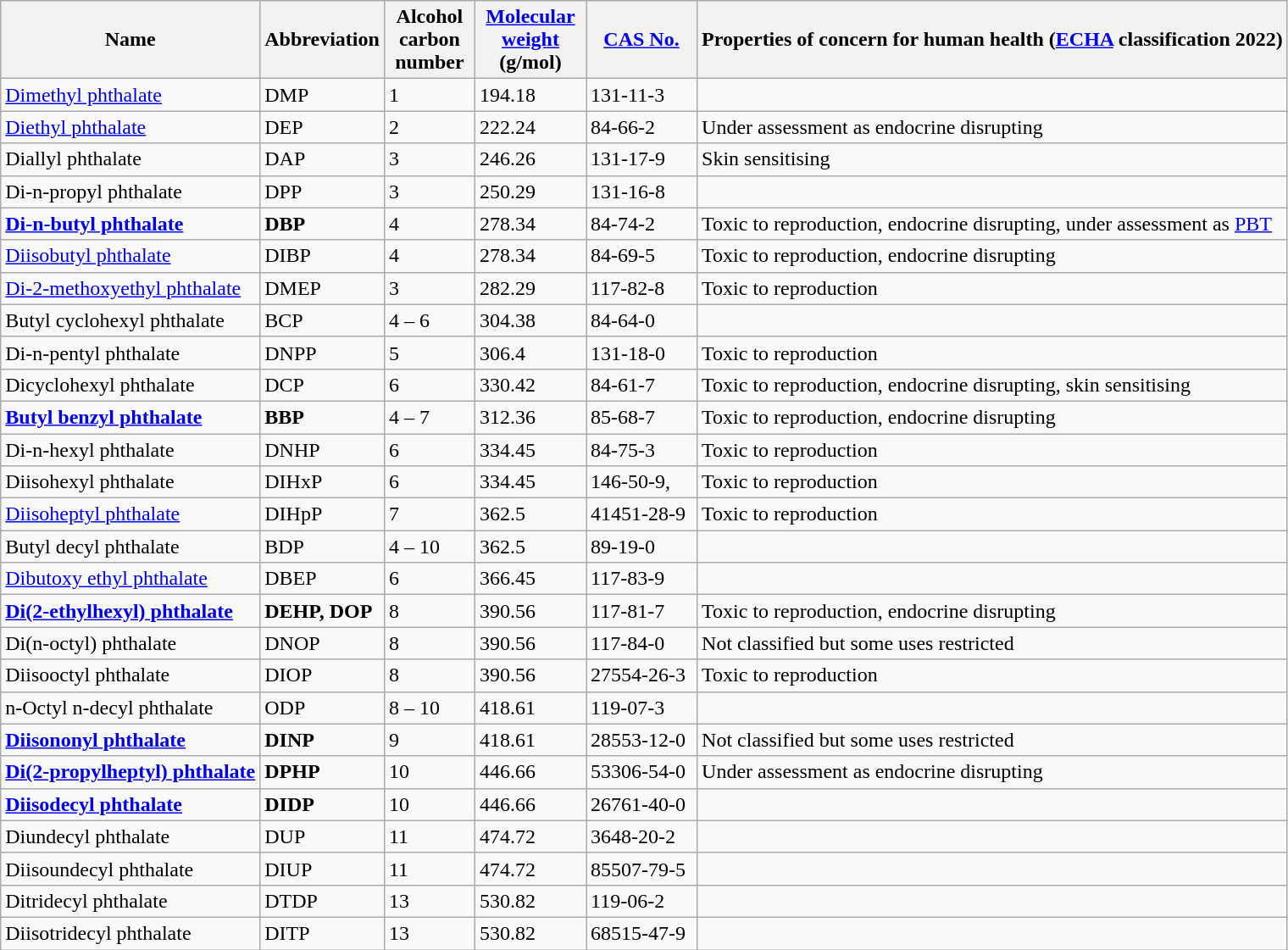<table class="wikitable">
<tr>
<th>Name</th>
<th>Abbreviation</th>
<th style=max-width:4em>Alcohol carbon number</th>
<th style=max-width:5em><a href='#'>Molecular weight</a> (g/mol)</th>
<th style=min-width:5em><a href='#'>CAS No.</a></th>
<th>Properties of concern for human health (<a href='#'>ECHA</a> classification 2022)</th>
</tr>
<tr>
<td><a href='#'>Dimethyl phthalate</a></td>
<td>DMP</td>
<td>1</td>
<td>194.18</td>
<td>131-11-3</td>
<td></td>
</tr>
<tr>
<td><a href='#'>Diethyl phthalate</a></td>
<td>DEP</td>
<td>2</td>
<td>222.24</td>
<td>84-66-2</td>
<td>Under assessment as endocrine disrupting</td>
</tr>
<tr>
<td>Diallyl phthalate</td>
<td>DAP</td>
<td>3</td>
<td>246.26</td>
<td>131-17-9</td>
<td>Skin sensitising</td>
</tr>
<tr>
<td>Di-n-propyl phthalate</td>
<td>DPP</td>
<td>3</td>
<td>250.29</td>
<td>131-16-8</td>
<td></td>
</tr>
<tr>
<td><strong><a href='#'>Di-n-butyl phthalate</a></strong></td>
<td><strong>DBP</strong></td>
<td>4</td>
<td>278.34</td>
<td>84-74-2</td>
<td>Toxic to reproduction, endocrine disrupting, under assessment as <a href='#'>PBT</a></td>
</tr>
<tr>
<td><a href='#'>Diisobutyl phthalate</a></td>
<td>DIBP</td>
<td>4</td>
<td>278.34</td>
<td>84-69-5</td>
<td>Toxic to reproduction, endocrine disrupting</td>
</tr>
<tr>
<td><a href='#'>Di-2-methoxyethyl phthalate</a></td>
<td>DMEP</td>
<td>3</td>
<td>282.29</td>
<td>117-82-8</td>
<td>Toxic to reproduction</td>
</tr>
<tr>
<td>Butyl cyclohexyl phthalate</td>
<td>BCP</td>
<td>4 – 6</td>
<td>304.38</td>
<td>84-64-0</td>
<td></td>
</tr>
<tr>
<td>Di-n-pentyl phthalate</td>
<td>DNPP</td>
<td>5</td>
<td>306.4</td>
<td>131-18-0</td>
<td>Toxic to reproduction</td>
</tr>
<tr>
<td>Dicyclohexyl phthalate</td>
<td>DCP</td>
<td>6</td>
<td>330.42</td>
<td>84-61-7</td>
<td>Toxic to reproduction, endocrine disrupting, skin sensitising</td>
</tr>
<tr>
<td><strong><a href='#'>Butyl benzyl phthalate</a></strong></td>
<td><strong>BBP</strong></td>
<td>4 – 7</td>
<td>312.36</td>
<td>85-68-7</td>
<td>Toxic to reproduction, endocrine disrupting</td>
</tr>
<tr>
<td>Di-n-hexyl phthalate</td>
<td>DNHP</td>
<td>6</td>
<td>334.45</td>
<td>84-75-3</td>
<td>Toxic to reproduction</td>
</tr>
<tr>
<td>Diisohexyl phthalate</td>
<td>DIHxP</td>
<td>6</td>
<td>334.45</td>
<td>146-50-9,</td>
<td>Toxic to reproduction</td>
</tr>
<tr>
<td><a href='#'>Diisoheptyl phthalate</a></td>
<td>DIHpP</td>
<td>7</td>
<td>362.5</td>
<td>41451-28-9</td>
<td>Toxic to reproduction</td>
</tr>
<tr>
<td>Butyl decyl phthalate</td>
<td>BDP</td>
<td>4 – 10</td>
<td>362.5</td>
<td>89-19-0</td>
<td></td>
</tr>
<tr>
<td><a href='#'>Dibutoxy ethyl phthalate</a></td>
<td>DBEP</td>
<td>6</td>
<td>366.45</td>
<td>117-83-9</td>
<td></td>
</tr>
<tr>
<td><strong><a href='#'>Di(2-ethylhexyl) phthalate</a></strong></td>
<td><strong>DEHP, DOP</strong></td>
<td>8</td>
<td>390.56</td>
<td>117-81-7</td>
<td>Toxic to reproduction, endocrine disrupting</td>
</tr>
<tr>
<td>Di(n-octyl) phthalate</td>
<td>DNOP</td>
<td>8</td>
<td>390.56</td>
<td>117-84-0</td>
<td>Not classified but some uses restricted</td>
</tr>
<tr>
<td>Diisooctyl phthalate</td>
<td>DIOP</td>
<td>8</td>
<td>390.56</td>
<td>27554-26-3</td>
<td>Toxic to reproduction</td>
</tr>
<tr>
<td>n-Octyl n-decyl phthalate</td>
<td>ODP</td>
<td>8 – 10</td>
<td>418.61</td>
<td>119-07-3</td>
<td></td>
</tr>
<tr>
<td><strong><a href='#'>Diisononyl phthalate</a></strong></td>
<td><strong>DINP</strong></td>
<td>9</td>
<td>418.61</td>
<td>28553-12-0</td>
<td>Not classified but some uses restricted</td>
</tr>
<tr>
<td><strong><a href='#'>Di(2-propylheptyl) phthalate</a></strong></td>
<td><strong>DPHP</strong></td>
<td>10</td>
<td>446.66</td>
<td>53306-54-0</td>
<td>Under assessment as endocrine disrupting</td>
</tr>
<tr>
<td><strong><a href='#'>Diisodecyl phthalate</a></strong></td>
<td><strong>DIDP</strong></td>
<td>10</td>
<td>446.66</td>
<td>26761-40-0</td>
<td></td>
</tr>
<tr>
<td>Diundecyl phthalate</td>
<td>DUP</td>
<td>11</td>
<td>474.72</td>
<td>3648-20-2</td>
<td></td>
</tr>
<tr>
<td>Diisoundecyl phthalate</td>
<td>DIUP</td>
<td>11</td>
<td>474.72</td>
<td>85507-79-5</td>
<td></td>
</tr>
<tr>
<td>Ditridecyl phthalate</td>
<td>DTDP</td>
<td>13</td>
<td>530.82</td>
<td>119-06-2</td>
<td></td>
</tr>
<tr>
<td>Diisotridecyl phthalate</td>
<td>DITP</td>
<td>13</td>
<td>530.82</td>
<td>68515-47-9</td>
<td></td>
</tr>
</table>
